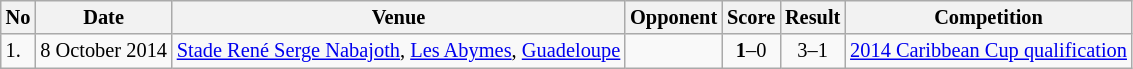<table class="wikitable" style="font-size:85%;">
<tr>
<th>No</th>
<th>Date</th>
<th>Venue</th>
<th>Opponent</th>
<th>Score</th>
<th>Result</th>
<th>Competition</th>
</tr>
<tr>
<td>1.</td>
<td>8 October 2014</td>
<td><a href='#'>Stade René Serge Nabajoth</a>, <a href='#'>Les Abymes</a>, <a href='#'>Guadeloupe</a></td>
<td></td>
<td align=center><strong>1</strong>–0</td>
<td align=center>3–1</td>
<td><a href='#'>2014 Caribbean Cup qualification</a></td>
</tr>
</table>
